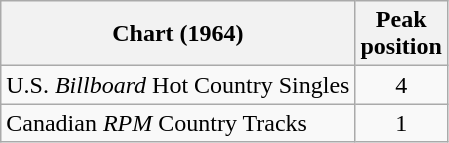<table class="wikitable sortable">
<tr>
<th align="left">Chart (1964)</th>
<th align="center">Peak<br>position</th>
</tr>
<tr>
<td align="left">U.S. <em>Billboard</em> Hot Country Singles</td>
<td align="center">4</td>
</tr>
<tr>
<td align="left">Canadian <em>RPM</em> Country Tracks</td>
<td align="center">1</td>
</tr>
</table>
